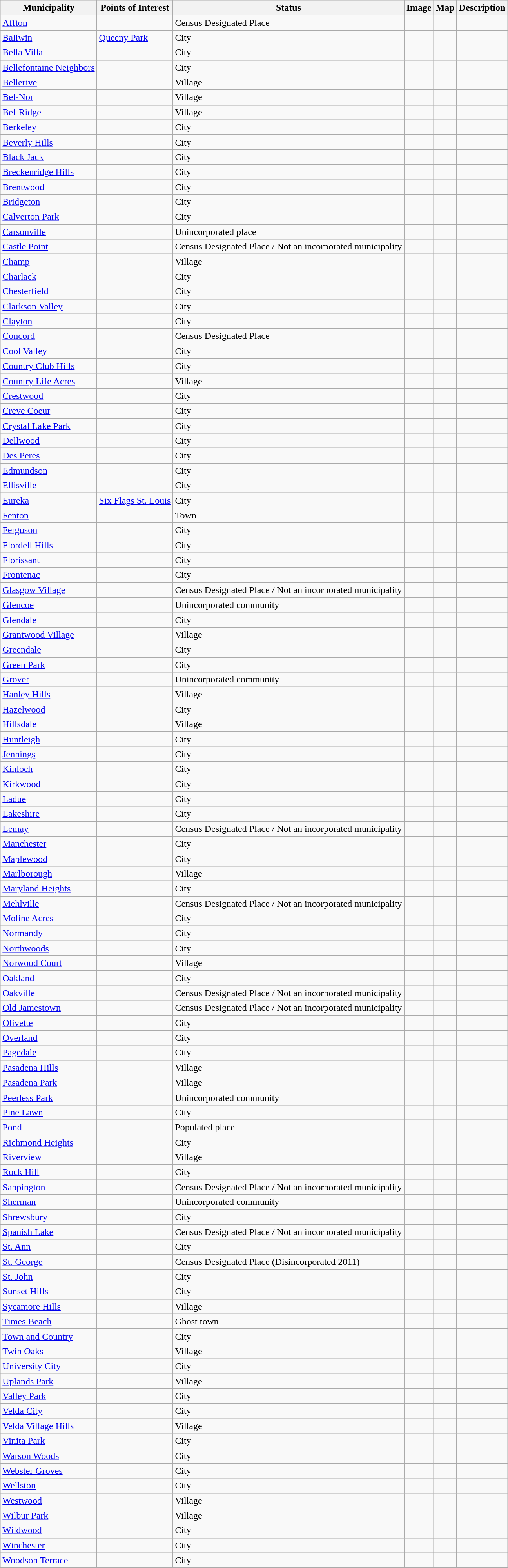<table class="wikitable sortable">
<tr>
<th>Municipality</th>
<th>Points of Interest</th>
<th>Status</th>
<th>Image</th>
<th>Map</th>
<th>Description</th>
</tr>
<tr>
<td><a href='#'>Affton</a></td>
<td></td>
<td>Census Designated Place</td>
<td></td>
<td></td>
<td></td>
</tr>
<tr>
<td><a href='#'>Ballwin</a></td>
<td><a href='#'>Queeny Park</a></td>
<td>City</td>
<td></td>
<td></td>
<td></td>
</tr>
<tr>
<td><a href='#'>Bella Villa</a></td>
<td></td>
<td>City</td>
<td></td>
<td></td>
<td></td>
</tr>
<tr>
<td><a href='#'>Bellefontaine Neighbors</a></td>
<td></td>
<td>City</td>
<td></td>
<td></td>
<td></td>
</tr>
<tr>
<td><a href='#'>Bellerive</a></td>
<td></td>
<td>Village</td>
<td></td>
<td></td>
<td></td>
</tr>
<tr>
<td><a href='#'>Bel-Nor</a></td>
<td></td>
<td>Village</td>
<td></td>
<td></td>
<td></td>
</tr>
<tr>
<td><a href='#'>Bel-Ridge</a></td>
<td></td>
<td>Village</td>
<td></td>
<td></td>
<td></td>
</tr>
<tr>
<td><a href='#'>Berkeley</a></td>
<td></td>
<td>City</td>
<td></td>
<td></td>
<td></td>
</tr>
<tr>
<td><a href='#'>Beverly Hills</a></td>
<td></td>
<td>City</td>
<td></td>
<td></td>
<td></td>
</tr>
<tr>
<td><a href='#'>Black Jack</a></td>
<td></td>
<td>City</td>
<td></td>
<td></td>
<td></td>
</tr>
<tr>
<td><a href='#'>Breckenridge Hills</a></td>
<td></td>
<td>City</td>
<td></td>
<td></td>
<td></td>
</tr>
<tr>
<td><a href='#'>Brentwood</a></td>
<td></td>
<td>City</td>
<td></td>
<td></td>
<td></td>
</tr>
<tr>
<td><a href='#'>Bridgeton</a></td>
<td></td>
<td>City</td>
<td></td>
<td></td>
<td></td>
</tr>
<tr>
<td><a href='#'>Calverton Park</a></td>
<td></td>
<td>City</td>
<td></td>
<td></td>
<td></td>
</tr>
<tr>
<td><a href='#'>Carsonville</a></td>
<td></td>
<td>Unincorporated place</td>
<td></td>
<td></td>
<td></td>
</tr>
<tr>
<td><a href='#'>Castle Point</a></td>
<td></td>
<td>Census Designated Place / Not an incorporated municipality</td>
<td></td>
<td></td>
<td></td>
</tr>
<tr>
<td><a href='#'>Champ</a></td>
<td></td>
<td>Village</td>
<td></td>
<td></td>
<td></td>
</tr>
<tr>
<td><a href='#'>Charlack</a></td>
<td></td>
<td>City</td>
<td></td>
<td></td>
<td></td>
</tr>
<tr>
<td><a href='#'>Chesterfield</a></td>
<td></td>
<td>City</td>
<td></td>
<td></td>
<td></td>
</tr>
<tr>
<td><a href='#'>Clarkson Valley</a></td>
<td></td>
<td>City</td>
<td></td>
<td></td>
<td></td>
</tr>
<tr>
<td><a href='#'>Clayton</a></td>
<td></td>
<td>City</td>
<td></td>
<td></td>
<td></td>
</tr>
<tr>
<td><a href='#'>Concord</a></td>
<td></td>
<td>Census Designated Place</td>
<td></td>
<td></td>
<td></td>
</tr>
<tr>
<td><a href='#'>Cool Valley</a></td>
<td></td>
<td>City</td>
<td></td>
<td></td>
<td></td>
</tr>
<tr>
<td><a href='#'>Country Club Hills</a></td>
<td></td>
<td>City</td>
<td></td>
<td></td>
<td></td>
</tr>
<tr>
<td><a href='#'>Country Life Acres</a></td>
<td></td>
<td>Village</td>
<td></td>
<td></td>
<td></td>
</tr>
<tr>
<td><a href='#'>Crestwood</a></td>
<td></td>
<td>City</td>
<td></td>
<td></td>
<td></td>
</tr>
<tr>
<td><a href='#'>Creve Coeur</a></td>
<td></td>
<td>City</td>
<td></td>
<td></td>
<td></td>
</tr>
<tr>
<td><a href='#'>Crystal Lake Park</a></td>
<td></td>
<td>City</td>
<td></td>
<td></td>
<td></td>
</tr>
<tr>
<td><a href='#'>Dellwood</a></td>
<td></td>
<td>City</td>
<td></td>
<td></td>
<td></td>
</tr>
<tr>
<td><a href='#'>Des Peres</a></td>
<td></td>
<td>City</td>
<td></td>
<td></td>
<td></td>
</tr>
<tr>
<td><a href='#'>Edmundson</a></td>
<td></td>
<td>City</td>
<td></td>
<td></td>
<td></td>
</tr>
<tr>
<td><a href='#'>Ellisville</a></td>
<td></td>
<td>City</td>
<td></td>
<td></td>
<td></td>
</tr>
<tr>
<td><a href='#'>Eureka</a></td>
<td><a href='#'>Six Flags St. Louis</a></td>
<td>City</td>
<td></td>
<td></td>
<td></td>
</tr>
<tr>
<td><a href='#'>Fenton</a></td>
<td></td>
<td>Town</td>
<td></td>
<td></td>
<td></td>
</tr>
<tr>
<td><a href='#'>Ferguson</a></td>
<td></td>
<td>City</td>
<td></td>
<td></td>
<td></td>
</tr>
<tr>
<td><a href='#'>Flordell Hills</a></td>
<td></td>
<td>City</td>
<td></td>
<td></td>
<td></td>
</tr>
<tr>
<td><a href='#'>Florissant</a></td>
<td></td>
<td>City</td>
<td></td>
<td></td>
<td></td>
</tr>
<tr>
<td><a href='#'>Frontenac</a></td>
<td></td>
<td>City</td>
<td></td>
<td></td>
<td></td>
</tr>
<tr>
<td><a href='#'>Glasgow Village</a></td>
<td></td>
<td>Census Designated Place / Not an incorporated municipality</td>
<td></td>
<td></td>
<td></td>
</tr>
<tr>
<td><a href='#'>Glencoe</a></td>
<td></td>
<td>Unincorporated community</td>
<td></td>
<td></td>
<td></td>
</tr>
<tr>
<td><a href='#'>Glendale</a></td>
<td></td>
<td>City</td>
<td></td>
<td></td>
<td></td>
</tr>
<tr>
<td><a href='#'>Grantwood Village</a></td>
<td></td>
<td>Village</td>
<td></td>
<td></td>
<td></td>
</tr>
<tr>
<td><a href='#'>Greendale</a></td>
<td></td>
<td>City</td>
<td></td>
<td></td>
<td></td>
</tr>
<tr>
<td><a href='#'>Green Park</a></td>
<td></td>
<td>City</td>
<td></td>
<td></td>
<td></td>
</tr>
<tr>
<td><a href='#'>Grover</a></td>
<td></td>
<td>Unincorporated community</td>
<td></td>
<td></td>
<td></td>
</tr>
<tr>
<td><a href='#'>Hanley Hills</a></td>
<td></td>
<td>Village</td>
<td></td>
<td></td>
<td></td>
</tr>
<tr>
<td><a href='#'>Hazelwood</a></td>
<td></td>
<td>City</td>
<td></td>
<td></td>
<td></td>
</tr>
<tr>
<td><a href='#'>Hillsdale</a></td>
<td></td>
<td>Village</td>
<td></td>
<td></td>
<td></td>
</tr>
<tr>
<td><a href='#'>Huntleigh</a></td>
<td></td>
<td>City</td>
<td></td>
<td></td>
<td></td>
</tr>
<tr>
<td><a href='#'>Jennings</a></td>
<td></td>
<td>City</td>
<td></td>
<td></td>
<td></td>
</tr>
<tr>
<td><a href='#'>Kinloch</a></td>
<td></td>
<td>City</td>
<td></td>
<td></td>
<td></td>
</tr>
<tr>
<td><a href='#'>Kirkwood</a></td>
<td></td>
<td>City</td>
<td></td>
<td></td>
<td></td>
</tr>
<tr>
<td><a href='#'>Ladue</a></td>
<td></td>
<td>City</td>
<td></td>
<td></td>
<td></td>
</tr>
<tr>
<td><a href='#'>Lakeshire</a></td>
<td></td>
<td>City</td>
<td></td>
<td></td>
<td></td>
</tr>
<tr>
<td><a href='#'>Lemay</a></td>
<td></td>
<td>Census Designated Place / Not an incorporated municipality</td>
<td></td>
<td></td>
<td></td>
</tr>
<tr>
<td><a href='#'>Manchester</a></td>
<td></td>
<td>City</td>
<td></td>
<td></td>
<td></td>
</tr>
<tr>
<td><a href='#'>Maplewood</a></td>
<td></td>
<td>City</td>
<td></td>
<td></td>
<td></td>
</tr>
<tr>
<td><a href='#'>Marlborough</a></td>
<td></td>
<td>Village</td>
<td></td>
<td></td>
<td></td>
</tr>
<tr>
<td><a href='#'>Maryland Heights</a></td>
<td></td>
<td>City</td>
<td></td>
<td></td>
<td></td>
</tr>
<tr>
<td><a href='#'>Mehlville</a></td>
<td></td>
<td>Census Designated Place / Not an incorporated municipality</td>
<td></td>
<td></td>
<td></td>
</tr>
<tr>
<td><a href='#'>Moline Acres</a></td>
<td></td>
<td>City</td>
<td></td>
<td></td>
<td></td>
</tr>
<tr>
<td><a href='#'>Normandy</a></td>
<td></td>
<td>City</td>
<td></td>
<td></td>
<td></td>
</tr>
<tr>
<td><a href='#'>Northwoods</a></td>
<td></td>
<td>City</td>
<td></td>
<td></td>
<td></td>
</tr>
<tr>
<td><a href='#'>Norwood Court</a></td>
<td></td>
<td>Village</td>
<td></td>
<td></td>
<td></td>
</tr>
<tr>
<td><a href='#'>Oakland</a></td>
<td></td>
<td>City</td>
<td></td>
<td></td>
<td></td>
</tr>
<tr>
<td><a href='#'>Oakville</a></td>
<td></td>
<td>Census Designated Place / Not an incorporated municipality</td>
<td></td>
<td></td>
<td></td>
</tr>
<tr>
<td><a href='#'>Old Jamestown</a></td>
<td></td>
<td>Census Designated Place / Not an incorporated municipality</td>
<td></td>
<td></td>
<td></td>
</tr>
<tr>
<td><a href='#'>Olivette</a></td>
<td></td>
<td>City</td>
<td></td>
<td></td>
<td></td>
</tr>
<tr>
<td><a href='#'>Overland</a></td>
<td></td>
<td>City</td>
<td></td>
<td></td>
<td></td>
</tr>
<tr>
<td><a href='#'>Pagedale</a></td>
<td></td>
<td>City</td>
<td></td>
<td></td>
<td></td>
</tr>
<tr>
<td><a href='#'>Pasadena Hills</a></td>
<td></td>
<td>Village</td>
<td></td>
<td></td>
<td></td>
</tr>
<tr>
<td><a href='#'>Pasadena Park</a></td>
<td></td>
<td>Village</td>
<td></td>
<td></td>
<td></td>
</tr>
<tr>
<td><a href='#'>Peerless Park</a></td>
<td></td>
<td>Unincorporated community</td>
<td></td>
<td></td>
<td></td>
</tr>
<tr>
<td><a href='#'>Pine Lawn</a></td>
<td></td>
<td>City</td>
<td></td>
<td></td>
<td></td>
</tr>
<tr>
<td><a href='#'>Pond</a></td>
<td></td>
<td>Populated place</td>
<td></td>
<td></td>
<td></td>
</tr>
<tr>
<td><a href='#'>Richmond Heights</a></td>
<td></td>
<td>City</td>
<td></td>
<td></td>
<td></td>
</tr>
<tr>
<td><a href='#'>Riverview</a></td>
<td></td>
<td>Village</td>
<td></td>
<td></td>
<td></td>
</tr>
<tr>
<td><a href='#'>Rock Hill</a></td>
<td></td>
<td>City</td>
<td></td>
<td></td>
<td></td>
</tr>
<tr>
<td><a href='#'>Sappington</a></td>
<td></td>
<td>Census Designated Place / Not an incorporated municipality</td>
<td></td>
<td></td>
<td></td>
</tr>
<tr>
<td><a href='#'>Sherman</a></td>
<td></td>
<td>Unincorporated community</td>
<td></td>
<td></td>
<td></td>
</tr>
<tr>
<td><a href='#'>Shrewsbury</a></td>
<td></td>
<td>City</td>
<td></td>
<td></td>
<td></td>
</tr>
<tr>
<td><a href='#'>Spanish Lake</a></td>
<td></td>
<td>Census Designated Place / Not an incorporated municipality</td>
<td></td>
<td></td>
<td></td>
</tr>
<tr>
<td><a href='#'>St. Ann</a></td>
<td></td>
<td>City</td>
<td></td>
<td></td>
<td></td>
</tr>
<tr>
<td><a href='#'>St. George</a></td>
<td></td>
<td>Census Designated Place (Disincorporated 2011)</td>
<td></td>
<td></td>
<td></td>
</tr>
<tr>
<td><a href='#'>St. John</a></td>
<td></td>
<td>City</td>
<td></td>
<td></td>
<td></td>
</tr>
<tr>
<td><a href='#'>Sunset Hills</a></td>
<td></td>
<td>City</td>
<td></td>
<td></td>
<td></td>
</tr>
<tr>
<td><a href='#'>Sycamore Hills</a></td>
<td></td>
<td>Village</td>
<td></td>
<td></td>
<td></td>
</tr>
<tr>
<td><a href='#'>Times Beach</a></td>
<td></td>
<td>Ghost town</td>
<td></td>
<td></td>
<td></td>
</tr>
<tr>
<td><a href='#'>Town and Country</a></td>
<td></td>
<td>City</td>
<td></td>
<td></td>
<td></td>
</tr>
<tr>
<td><a href='#'>Twin Oaks</a></td>
<td></td>
<td>Village</td>
<td></td>
<td></td>
<td></td>
</tr>
<tr>
<td><a href='#'>University City</a></td>
<td></td>
<td>City</td>
<td></td>
<td></td>
<td></td>
</tr>
<tr>
<td><a href='#'>Uplands Park</a></td>
<td></td>
<td>Village</td>
<td></td>
<td></td>
<td></td>
</tr>
<tr>
<td><a href='#'>Valley Park</a></td>
<td></td>
<td>City</td>
<td></td>
<td></td>
<td></td>
</tr>
<tr>
<td><a href='#'>Velda City</a></td>
<td></td>
<td>City</td>
<td></td>
<td></td>
<td></td>
</tr>
<tr>
<td><a href='#'>Velda Village Hills</a></td>
<td></td>
<td>Village</td>
<td></td>
<td></td>
<td></td>
</tr>
<tr>
<td><a href='#'>Vinita Park</a></td>
<td></td>
<td>City</td>
<td></td>
<td></td>
<td></td>
</tr>
<tr>
<td><a href='#'>Warson Woods</a></td>
<td></td>
<td>City</td>
<td></td>
<td></td>
<td></td>
</tr>
<tr>
<td><a href='#'>Webster Groves</a></td>
<td></td>
<td>City</td>
<td></td>
<td></td>
<td></td>
</tr>
<tr>
<td><a href='#'>Wellston</a></td>
<td></td>
<td>City</td>
<td></td>
<td></td>
<td></td>
</tr>
<tr>
<td><a href='#'>Westwood</a></td>
<td></td>
<td>Village</td>
<td></td>
<td></td>
<td></td>
</tr>
<tr>
<td><a href='#'>Wilbur Park</a></td>
<td></td>
<td>Village</td>
<td></td>
<td></td>
<td></td>
</tr>
<tr>
<td><a href='#'>Wildwood</a></td>
<td></td>
<td>City</td>
<td></td>
<td></td>
<td></td>
</tr>
<tr>
<td><a href='#'>Winchester</a></td>
<td></td>
<td>City</td>
<td></td>
<td></td>
<td></td>
</tr>
<tr>
<td><a href='#'>Woodson Terrace</a></td>
<td></td>
<td>City</td>
<td></td>
<td></td>
<td></td>
</tr>
</table>
